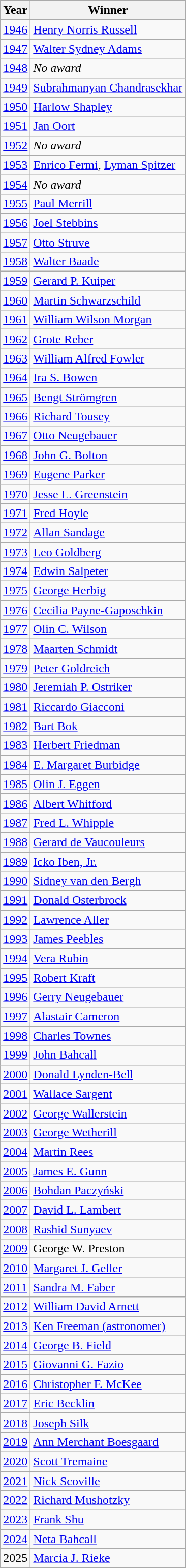<table class="wikitable sortable">
<tr>
<th>Year</th>
<th>Winner</th>
</tr>
<tr>
<td><a href='#'>1946</a></td>
<td><a href='#'>Henry Norris Russell</a></td>
</tr>
<tr>
<td><a href='#'>1947</a></td>
<td><a href='#'>Walter Sydney Adams</a></td>
</tr>
<tr>
<td><a href='#'>1948</a></td>
<td><em>No award</em></td>
</tr>
<tr>
<td><a href='#'>1949</a></td>
<td><a href='#'>Subrahmanyan Chandrasekhar</a></td>
</tr>
<tr>
<td><a href='#'>1950</a></td>
<td><a href='#'>Harlow Shapley</a></td>
</tr>
<tr>
<td><a href='#'>1951</a></td>
<td><a href='#'>Jan Oort</a></td>
</tr>
<tr>
<td><a href='#'>1952</a></td>
<td><em>No award</em></td>
</tr>
<tr>
<td><a href='#'>1953</a></td>
<td><a href='#'>Enrico Fermi</a>, <a href='#'>Lyman Spitzer</a></td>
</tr>
<tr>
<td><a href='#'>1954</a></td>
<td><em>No award</em></td>
</tr>
<tr>
<td><a href='#'>1955</a></td>
<td><a href='#'>Paul Merrill</a></td>
</tr>
<tr>
<td><a href='#'>1956</a></td>
<td><a href='#'>Joel Stebbins</a></td>
</tr>
<tr>
<td><a href='#'>1957</a></td>
<td><a href='#'>Otto Struve</a></td>
</tr>
<tr>
<td><a href='#'>1958</a></td>
<td><a href='#'>Walter Baade</a></td>
</tr>
<tr>
<td><a href='#'>1959</a></td>
<td><a href='#'>Gerard P. Kuiper</a></td>
</tr>
<tr>
<td><a href='#'>1960</a></td>
<td><a href='#'>Martin Schwarzschild</a></td>
</tr>
<tr>
<td><a href='#'>1961</a></td>
<td><a href='#'>William Wilson Morgan</a></td>
</tr>
<tr>
<td><a href='#'>1962</a></td>
<td><a href='#'>Grote Reber</a></td>
</tr>
<tr>
<td><a href='#'>1963</a></td>
<td><a href='#'>William Alfred Fowler</a></td>
</tr>
<tr>
<td><a href='#'>1964</a></td>
<td><a href='#'>Ira S. Bowen</a></td>
</tr>
<tr>
<td><a href='#'>1965</a></td>
<td><a href='#'>Bengt Strömgren</a></td>
</tr>
<tr>
<td><a href='#'>1966</a></td>
<td><a href='#'>Richard Tousey</a></td>
</tr>
<tr>
<td><a href='#'>1967</a></td>
<td><a href='#'>Otto Neugebauer</a></td>
</tr>
<tr>
<td><a href='#'>1968</a></td>
<td><a href='#'>John G. Bolton</a></td>
</tr>
<tr>
<td><a href='#'>1969</a></td>
<td><a href='#'>Eugene Parker</a></td>
</tr>
<tr>
<td><a href='#'>1970</a></td>
<td><a href='#'>Jesse L. Greenstein</a></td>
</tr>
<tr>
<td><a href='#'>1971</a></td>
<td><a href='#'>Fred Hoyle</a></td>
</tr>
<tr>
<td><a href='#'>1972</a></td>
<td><a href='#'>Allan Sandage</a></td>
</tr>
<tr>
<td><a href='#'>1973</a></td>
<td><a href='#'>Leo Goldberg</a></td>
</tr>
<tr>
<td><a href='#'>1974</a></td>
<td><a href='#'>Edwin Salpeter</a></td>
</tr>
<tr>
<td><a href='#'>1975</a></td>
<td><a href='#'>George Herbig</a></td>
</tr>
<tr>
<td><a href='#'>1976</a></td>
<td><a href='#'>Cecilia Payne-Gaposchkin</a></td>
</tr>
<tr>
<td><a href='#'>1977</a></td>
<td><a href='#'>Olin C. Wilson</a></td>
</tr>
<tr>
<td><a href='#'>1978</a></td>
<td><a href='#'>Maarten Schmidt</a></td>
</tr>
<tr>
<td><a href='#'>1979</a></td>
<td><a href='#'>Peter Goldreich</a></td>
</tr>
<tr>
<td><a href='#'>1980</a></td>
<td><a href='#'>Jeremiah P. Ostriker</a></td>
</tr>
<tr>
<td><a href='#'>1981</a></td>
<td><a href='#'>Riccardo Giacconi</a></td>
</tr>
<tr>
<td><a href='#'>1982</a></td>
<td><a href='#'>Bart Bok</a></td>
</tr>
<tr>
<td><a href='#'>1983</a></td>
<td><a href='#'>Herbert Friedman</a></td>
</tr>
<tr>
<td><a href='#'>1984</a></td>
<td><a href='#'>E. Margaret Burbidge</a></td>
</tr>
<tr>
<td><a href='#'>1985</a></td>
<td><a href='#'>Olin J. Eggen</a></td>
</tr>
<tr>
<td><a href='#'>1986</a></td>
<td><a href='#'>Albert Whitford</a></td>
</tr>
<tr>
<td><a href='#'>1987</a></td>
<td><a href='#'>Fred L. Whipple</a></td>
</tr>
<tr>
<td><a href='#'>1988</a></td>
<td><a href='#'>Gerard de Vaucouleurs</a></td>
</tr>
<tr>
<td><a href='#'>1989</a></td>
<td><a href='#'>Icko Iben, Jr.</a></td>
</tr>
<tr>
<td><a href='#'>1990</a></td>
<td><a href='#'>Sidney van den Bergh</a></td>
</tr>
<tr>
<td><a href='#'>1991</a></td>
<td><a href='#'>Donald Osterbrock</a></td>
</tr>
<tr>
<td><a href='#'>1992</a></td>
<td><a href='#'>Lawrence Aller</a></td>
</tr>
<tr>
<td><a href='#'>1993</a></td>
<td><a href='#'>James Peebles</a></td>
</tr>
<tr>
<td><a href='#'>1994</a></td>
<td><a href='#'>Vera Rubin</a></td>
</tr>
<tr>
<td><a href='#'>1995</a></td>
<td><a href='#'>Robert Kraft</a></td>
</tr>
<tr>
<td><a href='#'>1996</a></td>
<td><a href='#'>Gerry Neugebauer</a></td>
</tr>
<tr>
<td><a href='#'>1997</a></td>
<td><a href='#'>Alastair Cameron</a></td>
</tr>
<tr>
<td><a href='#'>1998</a></td>
<td><a href='#'>Charles Townes</a></td>
</tr>
<tr>
<td><a href='#'>1999</a></td>
<td><a href='#'>John Bahcall</a></td>
</tr>
<tr>
<td><a href='#'>2000</a></td>
<td><a href='#'>Donald Lynden-Bell</a></td>
</tr>
<tr>
<td><a href='#'>2001</a></td>
<td><a href='#'>Wallace Sargent</a></td>
</tr>
<tr>
<td><a href='#'>2002</a></td>
<td><a href='#'>George Wallerstein</a></td>
</tr>
<tr>
<td><a href='#'>2003</a></td>
<td><a href='#'>George Wetherill</a></td>
</tr>
<tr>
<td><a href='#'>2004</a></td>
<td><a href='#'>Martin Rees</a></td>
</tr>
<tr>
<td><a href='#'>2005</a></td>
<td><a href='#'>James E. Gunn</a></td>
</tr>
<tr>
<td><a href='#'>2006</a></td>
<td><a href='#'>Bohdan Paczyński</a></td>
</tr>
<tr>
<td><a href='#'>2007</a></td>
<td><a href='#'>David L. Lambert</a></td>
</tr>
<tr>
<td><a href='#'>2008</a></td>
<td><a href='#'>Rashid Sunyaev</a></td>
</tr>
<tr>
<td><a href='#'>2009</a></td>
<td>George W. Preston</td>
</tr>
<tr>
<td><a href='#'>2010</a></td>
<td><a href='#'>Margaret J. Geller</a></td>
</tr>
<tr>
<td><a href='#'>2011</a></td>
<td><a href='#'>Sandra M. Faber</a></td>
</tr>
<tr>
<td><a href='#'>2012</a></td>
<td><a href='#'>William David Arnett</a></td>
</tr>
<tr>
<td><a href='#'>2013</a></td>
<td><a href='#'>Ken Freeman (astronomer)</a></td>
</tr>
<tr>
<td><a href='#'>2014</a></td>
<td><a href='#'>George B. Field</a></td>
</tr>
<tr>
<td><a href='#'>2015</a></td>
<td><a href='#'>Giovanni G. Fazio</a></td>
</tr>
<tr>
<td><a href='#'>2016</a></td>
<td><a href='#'>Christopher F. McKee</a></td>
</tr>
<tr>
<td><a href='#'>2017</a></td>
<td><a href='#'>Eric Becklin</a></td>
</tr>
<tr>
<td><a href='#'>2018</a></td>
<td><a href='#'>Joseph Silk</a></td>
</tr>
<tr>
<td><a href='#'>2019</a></td>
<td><a href='#'>Ann Merchant Boesgaard</a></td>
</tr>
<tr>
<td><a href='#'>2020</a></td>
<td><a href='#'>Scott Tremaine</a></td>
</tr>
<tr>
<td><a href='#'>2021</a></td>
<td><a href='#'>Nick Scoville</a></td>
</tr>
<tr>
<td><a href='#'>2022</a></td>
<td><a href='#'>Richard Mushotzky</a></td>
</tr>
<tr>
<td><a href='#'>2023</a></td>
<td><a href='#'>Frank Shu</a></td>
</tr>
<tr>
<td><a href='#'>2024</a></td>
<td><a href='#'>Neta Bahcall</a></td>
</tr>
<tr>
<td>2025</td>
<td><a href='#'>Marcia J. Rieke</a></td>
</tr>
</table>
